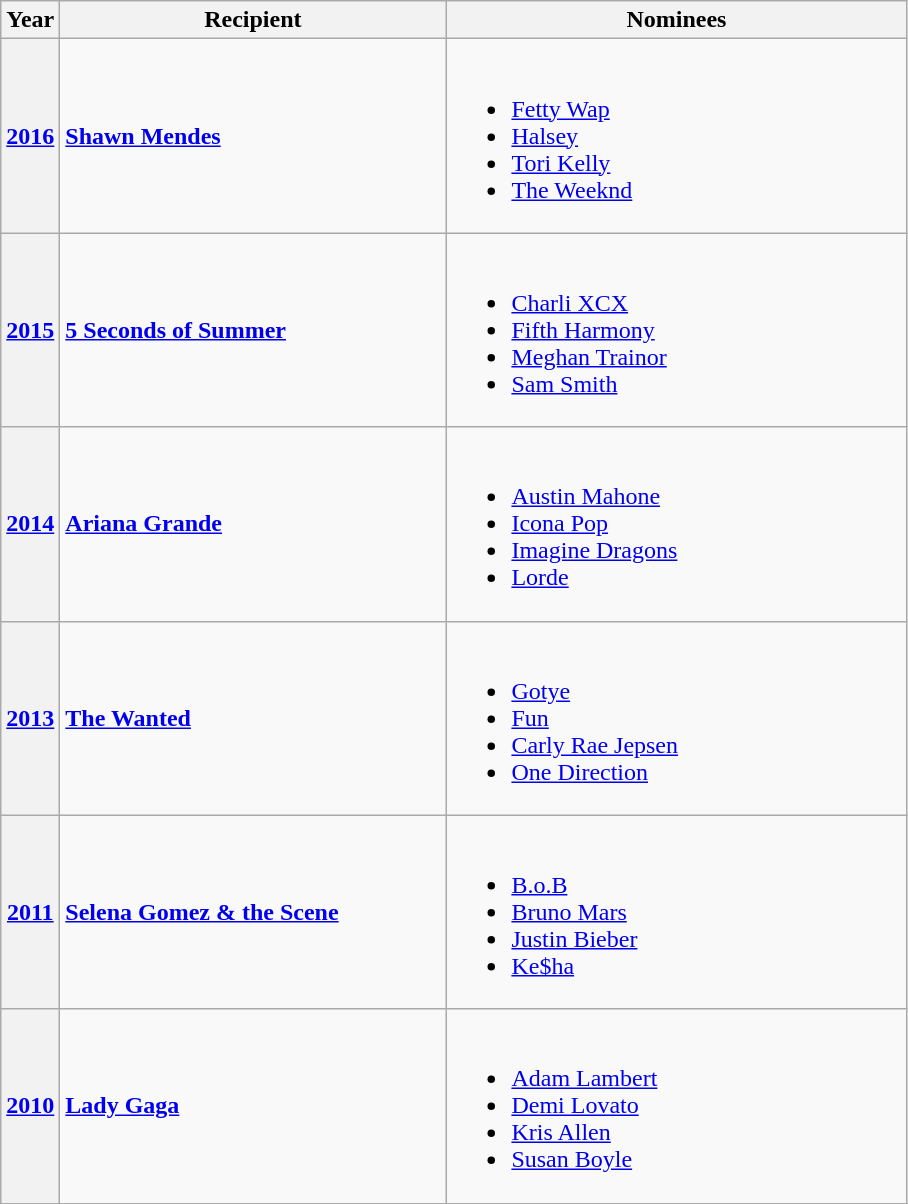<table class="wikitable sortable">
<tr>
<th bgcolor="#efefef">Year</th>
<th bgcolor="#efefef" width=250px>Recipient</th>
<th bgcolor="#efefef" width=300px class=unsortable>Nominees</th>
</tr>
<tr>
<th scope="row"><a href='#'>2016</a></th>
<td> <strong><a href='#'>Shawn Mendes</a></strong></td>
<td><br><ul><li><a href='#'>Fetty Wap</a></li><li><a href='#'>Halsey</a></li><li><a href='#'>Tori Kelly</a></li><li><a href='#'>The Weeknd</a></li></ul></td>
</tr>
<tr>
<th scope="row"><a href='#'>2015</a></th>
<td> <strong><a href='#'>5 Seconds of Summer</a></strong></td>
<td><br><ul><li><a href='#'>Charli XCX</a></li><li><a href='#'>Fifth Harmony</a></li><li><a href='#'>Meghan Trainor</a></li><li><a href='#'>Sam Smith</a></li></ul></td>
</tr>
<tr>
<th scope="row"><a href='#'>2014</a></th>
<td> <strong><a href='#'>Ariana Grande</a></strong></td>
<td><br><ul><li><a href='#'>Austin Mahone</a></li><li><a href='#'>Icona Pop</a></li><li><a href='#'>Imagine Dragons</a></li><li><a href='#'>Lorde</a></li></ul></td>
</tr>
<tr>
<th scope="row"><a href='#'>2013</a></th>
<td> <strong><a href='#'>The Wanted</a></strong></td>
<td><br><ul><li><a href='#'>Gotye</a></li><li><a href='#'>Fun</a></li><li><a href='#'>Carly Rae Jepsen</a></li><li><a href='#'>One Direction</a></li></ul></td>
</tr>
<tr>
<th scope="row"><a href='#'>2011</a></th>
<td> <strong><a href='#'>Selena Gomez & the Scene</a></strong></td>
<td><br><ul><li><a href='#'>B.o.B</a></li><li><a href='#'>Bruno Mars</a></li><li><a href='#'>Justin Bieber</a></li><li><a href='#'>Ke$ha</a></li></ul></td>
</tr>
<tr>
<th scope="row"><a href='#'>2010</a></th>
<td> <strong><a href='#'>Lady Gaga</a></strong></td>
<td><br><ul><li><a href='#'>Adam Lambert</a></li><li><a href='#'>Demi Lovato</a></li><li><a href='#'>Kris Allen</a></li><li><a href='#'>Susan Boyle</a></li></ul></td>
</tr>
<tr>
</tr>
</table>
